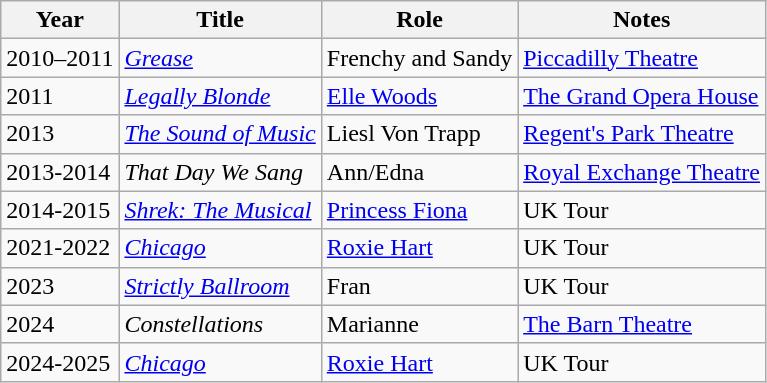<table class="wikitable">
<tr>
<th>Year</th>
<th>Title</th>
<th>Role</th>
<th>Notes</th>
</tr>
<tr>
<td>2010–2011</td>
<td><em><a href='#'>Grease</a></em></td>
<td>Frenchy and Sandy</td>
<td><a href='#'>Piccadilly Theatre</a></td>
</tr>
<tr>
<td>2011</td>
<td><em><a href='#'>Legally Blonde</a></em></td>
<td><a href='#'>Elle Woods</a></td>
<td><a href='#'>The Grand Opera House</a></td>
</tr>
<tr>
<td>2013</td>
<td><em><a href='#'>The Sound of Music</a></em></td>
<td>Liesl Von Trapp</td>
<td><a href='#'>Regent's Park Theatre</a></td>
</tr>
<tr>
<td>2013-2014</td>
<td><em>That Day We Sang</em></td>
<td>Ann/Edna</td>
<td><a href='#'>Royal Exchange Theatre</a></td>
</tr>
<tr>
<td>2014-2015</td>
<td><em><a href='#'>Shrek: The Musical</a></em></td>
<td><a href='#'>Princess Fiona</a></td>
<td>UK Tour</td>
</tr>
<tr>
<td>2021-2022</td>
<td><em><a href='#'>Chicago</a></em></td>
<td><a href='#'>Roxie Hart</a></td>
<td>UK Tour</td>
</tr>
<tr>
<td>2023</td>
<td><em><a href='#'>Strictly Ballroom</a></em></td>
<td>Fran</td>
<td>UK Tour</td>
</tr>
<tr>
<td>2024</td>
<td><em>Constellations</em></td>
<td>Marianne</td>
<td><a href='#'>The Barn Theatre</a></td>
</tr>
<tr>
<td>2024-2025</td>
<td><em><a href='#'>Chicago</a></em></td>
<td><a href='#'>Roxie Hart</a></td>
<td>UK Tour</td>
</tr>
</table>
